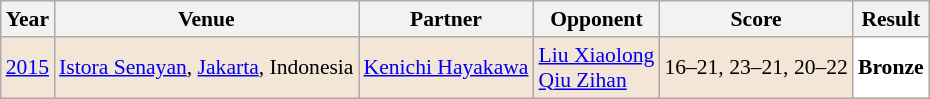<table class="sortable wikitable" style="font-size: 90%;">
<tr>
<th>Year</th>
<th>Venue</th>
<th>Partner</th>
<th>Opponent</th>
<th>Score</th>
<th>Result</th>
</tr>
<tr style="background:#F3E6D7">
<td align="center"><a href='#'>2015</a></td>
<td align="left"><a href='#'>Istora Senayan</a>, <a href='#'>Jakarta</a>, Indonesia</td>
<td align="left"> <a href='#'>Kenichi Hayakawa</a></td>
<td align="left"> <a href='#'>Liu Xiaolong</a><br> <a href='#'>Qiu Zihan</a></td>
<td align="left">16–21, 23–21, 20–22</td>
<td style="text-align:left; background:white"> <strong>Bronze</strong></td>
</tr>
</table>
